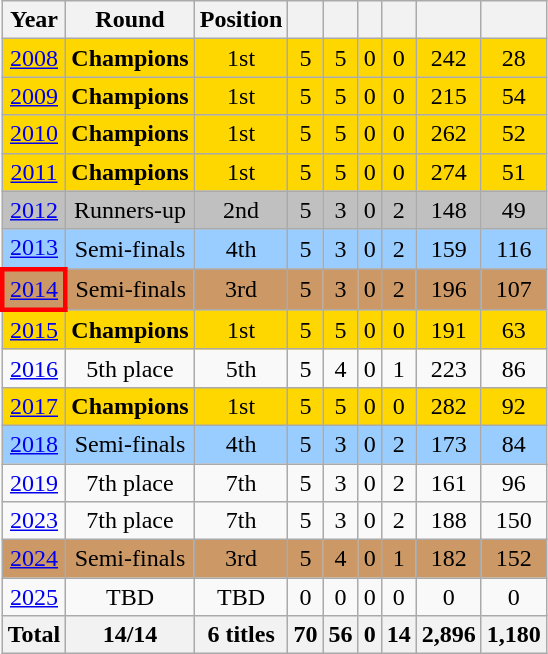<table class="wikitable" style="text-align:center">
<tr>
<th>Year</th>
<th>Round</th>
<th>Position</th>
<th></th>
<th></th>
<th></th>
<th></th>
<th></th>
<th></th>
</tr>
<tr bgcolor=Gold>
<td> <a href='#'>2008</a></td>
<td><strong>Champions</strong></td>
<td>1st</td>
<td>5</td>
<td>5</td>
<td>0</td>
<td>0</td>
<td>242</td>
<td>28</td>
</tr>
<tr bgcolor=Gold>
<td> <a href='#'>2009</a></td>
<td><strong>Champions</strong></td>
<td>1st</td>
<td>5</td>
<td>5</td>
<td>0</td>
<td>0</td>
<td>215</td>
<td>54</td>
</tr>
<tr bgcolor=Gold>
<td> <a href='#'>2010</a></td>
<td><strong>Champions</strong></td>
<td>1st</td>
<td>5</td>
<td>5</td>
<td>0</td>
<td>0</td>
<td>262</td>
<td>52</td>
</tr>
<tr bgcolor=Gold>
<td> <a href='#'>2011</a></td>
<td><strong>Champions</strong></td>
<td>1st</td>
<td>5</td>
<td>5</td>
<td>0</td>
<td>0</td>
<td>274</td>
<td>51</td>
</tr>
<tr bgcolor=Silver>
<td> <a href='#'>2012</a></td>
<td>Runners-up</td>
<td>2nd</td>
<td>5</td>
<td>3</td>
<td>0</td>
<td>2</td>
<td>148</td>
<td>49</td>
</tr>
<tr bgcolor=#9acdff>
<td> <a href='#'>2013</a></td>
<td>Semi-finals</td>
<td>4th</td>
<td>5</td>
<td>3</td>
<td>0</td>
<td>2</td>
<td>159</td>
<td>116</td>
</tr>
<tr bgcolor=#c96>
<td style="border: 3px solid red"> <a href='#'>2014</a></td>
<td>Semi-finals</td>
<td>3rd</td>
<td>5</td>
<td>3</td>
<td>0</td>
<td>2</td>
<td>196</td>
<td>107</td>
</tr>
<tr bgcolor=Gold>
<td> <a href='#'>2015</a></td>
<td><strong>Champions</strong></td>
<td>1st</td>
<td>5</td>
<td>5</td>
<td>0</td>
<td>0</td>
<td>191</td>
<td>63</td>
</tr>
<tr>
<td> <a href='#'>2016</a></td>
<td>5th place</td>
<td>5th</td>
<td>5</td>
<td>4</td>
<td>0</td>
<td>1</td>
<td>223</td>
<td>86</td>
</tr>
<tr bgcolor=Gold>
<td> <a href='#'>2017</a></td>
<td><strong>Champions</strong></td>
<td>1st</td>
<td>5</td>
<td>5</td>
<td>0</td>
<td>0</td>
<td>282</td>
<td>92</td>
</tr>
<tr bgcolor=#9acdff>
<td> <a href='#'>2018</a></td>
<td>Semi-finals</td>
<td>4th</td>
<td>5</td>
<td>3</td>
<td>0</td>
<td>2</td>
<td>173</td>
<td>84</td>
</tr>
<tr>
<td> <a href='#'>2019</a></td>
<td>7th place</td>
<td>7th</td>
<td>5</td>
<td>3</td>
<td>0</td>
<td>2</td>
<td>161</td>
<td>96</td>
</tr>
<tr>
<td> <a href='#'>2023</a></td>
<td>7th place</td>
<td>7th</td>
<td>5</td>
<td>3</td>
<td>0</td>
<td>2</td>
<td>188</td>
<td>150</td>
</tr>
<tr bgcolor=#c96>
<td> <a href='#'>2024</a></td>
<td>Semi-finals</td>
<td>3rd</td>
<td>5</td>
<td>4</td>
<td>0</td>
<td>1</td>
<td>182</td>
<td>152</td>
</tr>
<tr bgcolor=>
<td> <a href='#'>2025</a></td>
<td>TBD</td>
<td>TBD</td>
<td>0</td>
<td>0</td>
<td>0</td>
<td>0</td>
<td>0</td>
<td>0</td>
</tr>
<tr>
<th>Total</th>
<th>14/14</th>
<th>6 titles</th>
<th>70</th>
<th>56</th>
<th>0</th>
<th>14</th>
<th>2,896</th>
<th>1,180</th>
</tr>
</table>
